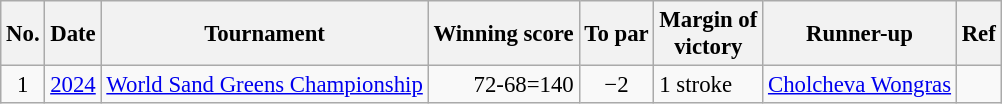<table class="wikitable " style="font-size:95%;">
<tr>
<th>No.</th>
<th>Date</th>
<th>Tournament</th>
<th>Winning score</th>
<th>To par</th>
<th>Margin of<br>victory</th>
<th>Runner-up</th>
<th>Ref</th>
</tr>
<tr>
<td align=center>1</td>
<td align=right><a href='#'>2024</a></td>
<td><a href='#'>World Sand Greens Championship</a></td>
<td align=right>72-68=140</td>
<td align=center>−2</td>
<td>1 stroke</td>
<td> <a href='#'>Cholcheva Wongras</a></td>
<td></td>
</tr>
</table>
